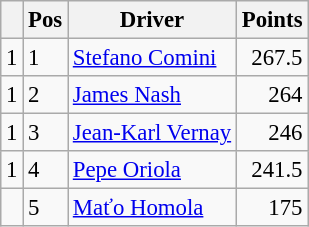<table class="wikitable" style="font-size: 95%;">
<tr>
<th></th>
<th>Pos</th>
<th>Driver</th>
<th>Points</th>
</tr>
<tr>
<td align="left"> 1</td>
<td>1</td>
<td> <a href='#'>Stefano Comini</a></td>
<td align="right">267.5</td>
</tr>
<tr>
<td align="left"> 1</td>
<td>2</td>
<td> <a href='#'>James Nash</a></td>
<td align="right">264</td>
</tr>
<tr>
<td align="left"> 1</td>
<td>3</td>
<td> <a href='#'>Jean-Karl Vernay</a></td>
<td align="right">246</td>
</tr>
<tr>
<td align="left"> 1</td>
<td>4</td>
<td> <a href='#'>Pepe Oriola</a></td>
<td align="right">241.5</td>
</tr>
<tr>
<td align="left"></td>
<td>5</td>
<td> <a href='#'>Maťo Homola</a></td>
<td align="right">175</td>
</tr>
</table>
